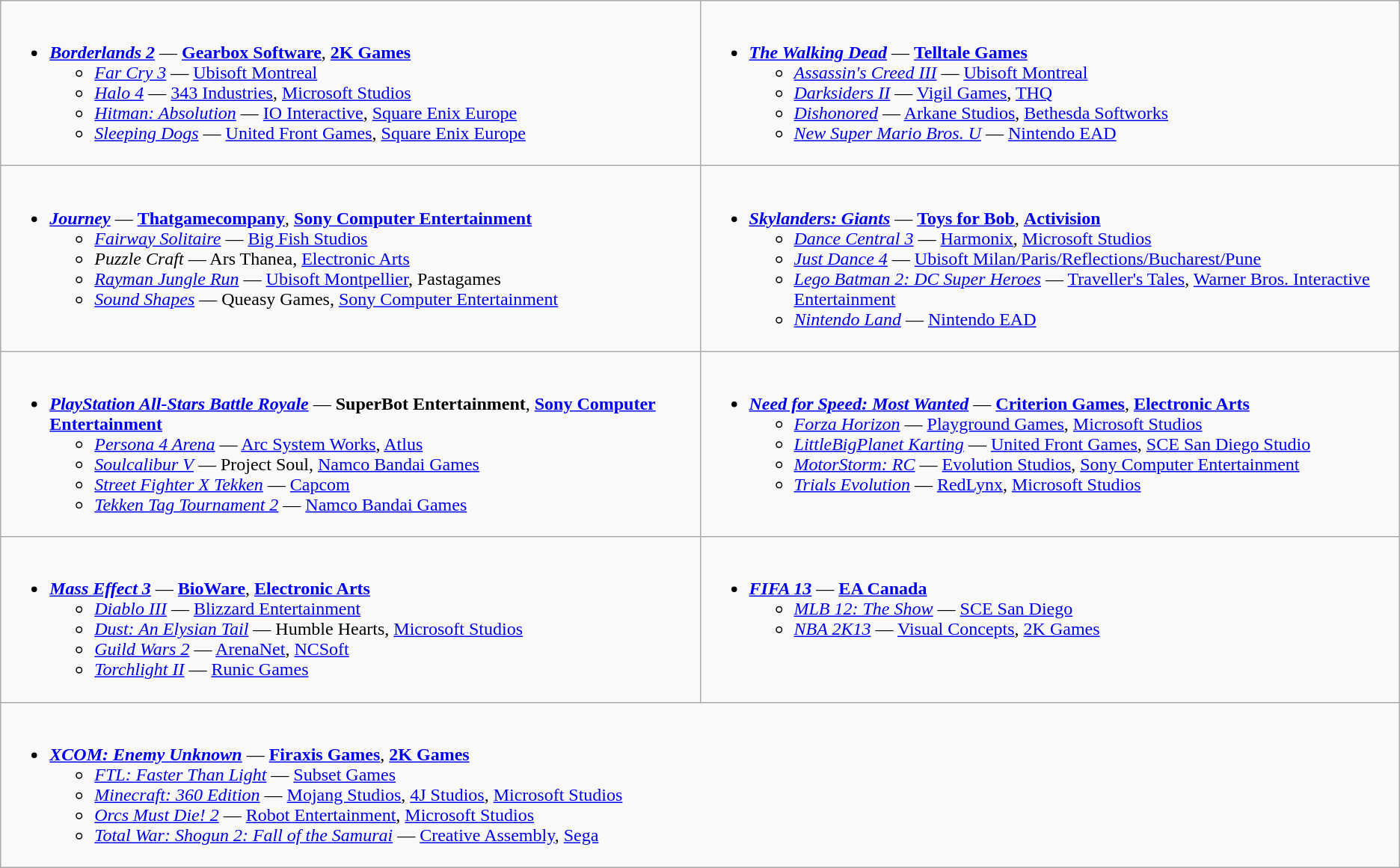<table class="wikitable">
<tr>
<td valign="top" width="50%"><br><ul><li><strong><em><a href='#'>Borderlands 2</a></em></strong> — <strong><a href='#'>Gearbox Software</a></strong>, <strong><a href='#'>2K Games</a></strong><ul><li><em><a href='#'>Far Cry 3</a></em> — <a href='#'>Ubisoft Montreal</a></li><li><em><a href='#'>Halo 4</a></em> — <a href='#'>343 Industries</a>, <a href='#'>Microsoft Studios</a></li><li><em><a href='#'>Hitman: Absolution</a></em> — <a href='#'>IO Interactive</a>, <a href='#'>Square Enix Europe</a></li><li><em><a href='#'>Sleeping Dogs</a></em> — <a href='#'>United Front Games</a>, <a href='#'>Square Enix Europe</a></li></ul></li></ul></td>
<td valign="top" width="50%"><br><ul><li><strong><em><a href='#'>The Walking Dead</a></em></strong> — <strong><a href='#'>Telltale Games</a></strong><ul><li><em><a href='#'>Assassin's Creed III</a></em> — <a href='#'>Ubisoft Montreal</a></li><li><em><a href='#'>Darksiders II</a></em> — <a href='#'>Vigil Games</a>, <a href='#'>THQ</a></li><li><em><a href='#'>Dishonored</a></em> — <a href='#'>Arkane Studios</a>, <a href='#'>Bethesda Softworks</a></li><li><em><a href='#'>New Super Mario Bros. U</a></em> — <a href='#'>Nintendo EAD</a></li></ul></li></ul></td>
</tr>
<tr>
<td valign="top" width="50%"><br><ul><li><strong><em><a href='#'>Journey</a></em></strong> — <strong><a href='#'>Thatgamecompany</a></strong>, <strong><a href='#'>Sony Computer Entertainment</a></strong><ul><li><em><a href='#'>Fairway Solitaire</a></em> — <a href='#'>Big Fish Studios</a></li><li><em>Puzzle Craft</em> — Ars Thanea, <a href='#'>Electronic Arts</a></li><li><em><a href='#'>Rayman Jungle Run</a></em> — <a href='#'>Ubisoft Montpellier</a>, Pastagames</li><li><em><a href='#'>Sound Shapes</a></em> — Queasy Games, <a href='#'>Sony Computer Entertainment</a></li></ul></li></ul></td>
<td valign="top" width="50%"><br><ul><li><strong><em><a href='#'>Skylanders: Giants</a></em></strong> — <strong><a href='#'>Toys for Bob</a></strong>, <strong><a href='#'>Activision</a></strong><ul><li><em><a href='#'>Dance Central 3</a></em> — <a href='#'>Harmonix</a>, <a href='#'>Microsoft Studios</a></li><li><em><a href='#'>Just Dance 4</a></em> — <a href='#'>Ubisoft Milan/Paris/Reflections/Bucharest/Pune</a></li><li><em><a href='#'>Lego Batman 2: DC Super Heroes</a></em> — <a href='#'>Traveller's Tales</a>, <a href='#'>Warner Bros. Interactive Entertainment</a></li><li><em><a href='#'>Nintendo Land</a></em> — <a href='#'>Nintendo EAD</a></li></ul></li></ul></td>
</tr>
<tr>
<td valign="top" width="50%"><br><ul><li><strong><em><a href='#'>PlayStation All-Stars Battle Royale</a></em></strong> — <strong>SuperBot Entertainment</strong>, <strong><a href='#'>Sony Computer Entertainment</a></strong><ul><li><em><a href='#'>Persona 4 Arena</a></em> — <a href='#'>Arc System Works</a>, <a href='#'>Atlus</a></li><li><em><a href='#'>Soulcalibur V</a></em> — Project Soul, <a href='#'>Namco Bandai Games</a></li><li><em><a href='#'>Street Fighter X Tekken</a></em> — <a href='#'>Capcom</a></li><li><em><a href='#'>Tekken Tag Tournament 2</a></em> — <a href='#'>Namco Bandai Games</a></li></ul></li></ul></td>
<td valign="top" width="50%"><br><ul><li><strong><em><a href='#'>Need for Speed: Most Wanted</a></em></strong> — <strong><a href='#'>Criterion Games</a></strong>, <strong><a href='#'>Electronic Arts</a></strong><ul><li><em><a href='#'>Forza Horizon</a></em> — <a href='#'>Playground Games</a>, <a href='#'>Microsoft Studios</a></li><li><em><a href='#'>LittleBigPlanet Karting</a></em> — <a href='#'>United Front Games</a>, <a href='#'>SCE San Diego Studio</a></li><li><em><a href='#'>MotorStorm: RC</a></em> — <a href='#'>Evolution Studios</a>, <a href='#'>Sony Computer Entertainment</a></li><li><em><a href='#'>Trials Evolution</a></em> — <a href='#'>RedLynx</a>, <a href='#'>Microsoft Studios</a></li></ul></li></ul></td>
</tr>
<tr>
<td valign="top" width="50%"><br><ul><li><strong><em><a href='#'>Mass Effect 3</a></em></strong> — <strong><a href='#'>BioWare</a></strong>, <strong><a href='#'>Electronic Arts</a></strong><ul><li><em><a href='#'>Diablo III</a></em> — <a href='#'>Blizzard Entertainment</a></li><li><em><a href='#'>Dust: An Elysian Tail</a></em> — Humble Hearts, <a href='#'>Microsoft Studios</a></li><li><em><a href='#'>Guild Wars 2</a></em> — <a href='#'>ArenaNet</a>, <a href='#'>NCSoft</a></li><li><em><a href='#'>Torchlight II</a></em> — <a href='#'>Runic Games</a></li></ul></li></ul></td>
<td valign="top" width="50%"><br><ul><li><strong><em><a href='#'>FIFA 13</a></em></strong> — <strong><a href='#'>EA Canada</a></strong><ul><li><em><a href='#'>MLB 12: The Show</a></em> — <a href='#'>SCE San Diego</a></li><li><em><a href='#'>NBA 2K13</a></em> — <a href='#'>Visual Concepts</a>, <a href='#'>2K Games</a></li></ul></li></ul></td>
</tr>
<tr>
<td valign="top" width="50%" colspan="2"><br><ul><li><strong><em><a href='#'>XCOM: Enemy Unknown</a></em></strong> — <strong><a href='#'>Firaxis Games</a></strong>, <strong><a href='#'>2K Games</a></strong><ul><li><em><a href='#'>FTL: Faster Than Light</a></em> — <a href='#'>Subset Games</a></li><li><em><a href='#'>Minecraft: 360 Edition</a></em> — <a href='#'>Mojang Studios</a>, <a href='#'>4J Studios</a>, <a href='#'>Microsoft Studios</a></li><li><em><a href='#'>Orcs Must Die! 2</a></em> — <a href='#'>Robot Entertainment</a>, <a href='#'>Microsoft Studios</a></li><li><em><a href='#'>Total War: Shogun 2: Fall of the Samurai</a></em> — <a href='#'>Creative Assembly</a>, <a href='#'>Sega</a></li></ul></li></ul></td>
</tr>
</table>
